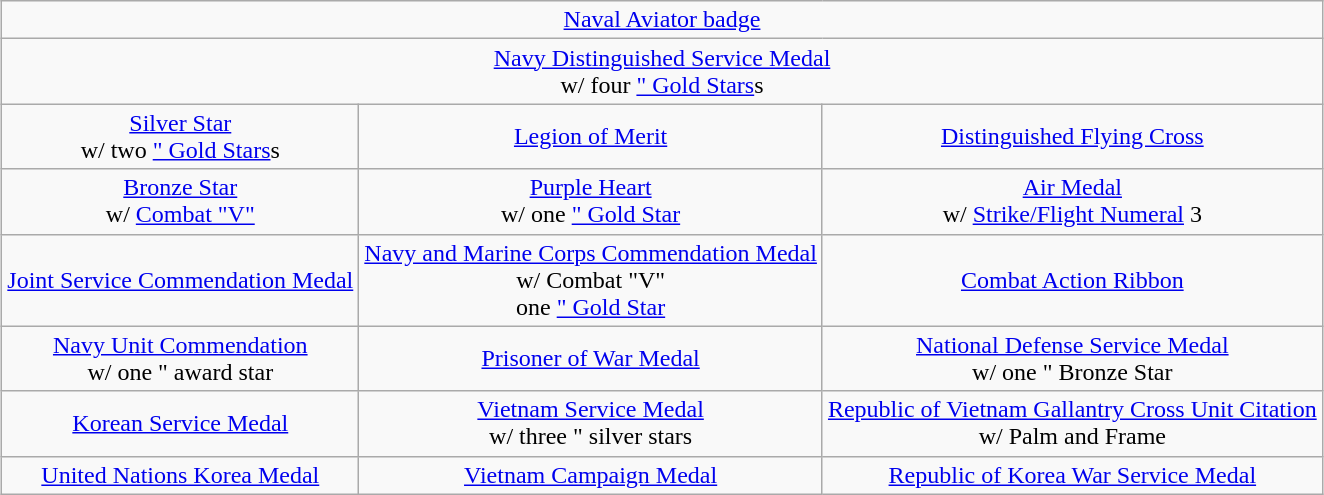<table class="wikitable" style="margin:1em auto; text-align:center;">
<tr>
<td colspan="3"><a href='#'>Naval Aviator badge</a></td>
</tr>
<tr>
<td colspan="3"><a href='#'>Navy Distinguished Service Medal</a><br>w/ four <a href='#'>" Gold Stars</a>s</td>
</tr>
<tr>
<td><a href='#'>Silver Star</a><br>w/ two <a href='#'>" Gold Stars</a>s</td>
<td><a href='#'>Legion of Merit</a></td>
<td><a href='#'>Distinguished Flying Cross</a></td>
</tr>
<tr>
<td><a href='#'>Bronze Star</a><br>w/ <a href='#'>Combat "V"</a></td>
<td><a href='#'>Purple Heart</a><br>w/ one <a href='#'>" Gold Star</a></td>
<td><a href='#'>Air Medal</a><br>w/ <a href='#'>Strike/Flight Numeral</a> 3</td>
</tr>
<tr>
<td><a href='#'>Joint Service Commendation Medal</a></td>
<td><a href='#'>Navy and Marine Corps Commendation Medal</a><br>w/ Combat "V"<br> one <a href='#'>" Gold Star</a></td>
<td><a href='#'>Combat Action Ribbon</a></td>
</tr>
<tr>
<td><a href='#'>Navy Unit Commendation</a><br>w/ one " award star</td>
<td><a href='#'>Prisoner of War Medal</a></td>
<td><a href='#'>National Defense Service Medal</a><br>w/ one " Bronze Star</td>
</tr>
<tr>
<td><a href='#'>Korean Service Medal</a></td>
<td><a href='#'>Vietnam Service Medal</a><br>w/ three " silver stars</td>
<td><a href='#'>Republic of Vietnam Gallantry Cross Unit Citation</a><br>w/ Palm and Frame</td>
</tr>
<tr>
<td><a href='#'>United Nations Korea Medal</a></td>
<td><a href='#'>Vietnam Campaign Medal</a></td>
<td><a href='#'>Republic of Korea War Service Medal</a></td>
</tr>
</table>
